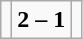<table class = "wikitable"  style="text-align:left;">
<tr>
<td><strong></strong></td>
<td><strong>2 – 1</strong></td>
<td align=left></td>
</tr>
</table>
